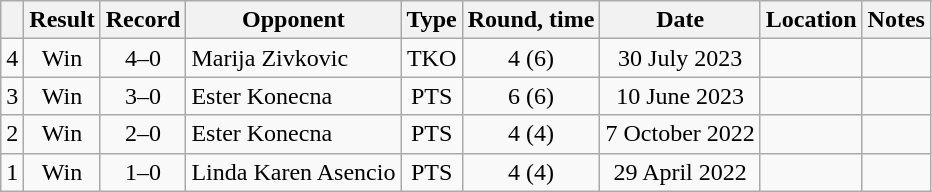<table class="wikitable" style="text-align:center">
<tr>
<th></th>
<th>Result</th>
<th>Record</th>
<th>Opponent</th>
<th>Type</th>
<th>Round, time</th>
<th>Date</th>
<th>Location</th>
<th>Notes</th>
</tr>
<tr>
<td>4</td>
<td>Win</td>
<td>4–0</td>
<td align=left>Marija Zivkovic</td>
<td>TKO</td>
<td>4 (6)</td>
<td>30 July 2023</td>
<td align=left></td>
<td></td>
</tr>
<tr>
<td>3</td>
<td>Win</td>
<td>3–0</td>
<td align=left>Ester Konecna</td>
<td>PTS</td>
<td>6 (6)</td>
<td>10 June 2023</td>
<td align=left></td>
<td></td>
</tr>
<tr>
<td>2</td>
<td>Win</td>
<td>2–0</td>
<td align=left>Ester Konecna</td>
<td>PTS</td>
<td>4 (4)</td>
<td>7 October 2022</td>
<td align=left></td>
<td></td>
</tr>
<tr>
<td>1</td>
<td>Win</td>
<td>1–0</td>
<td align=left>Linda Karen Asencio</td>
<td>PTS</td>
<td>4 (4)</td>
<td>29 April 2022</td>
<td align=left></td>
<td></td>
</tr>
</table>
